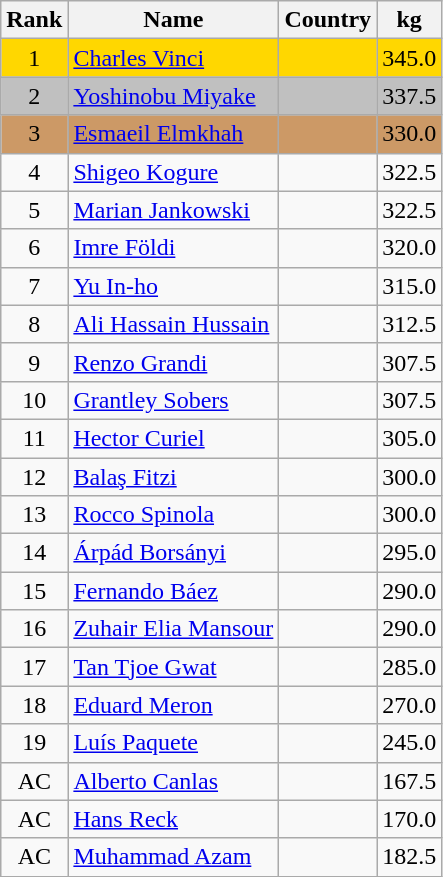<table class="wikitable sortable" style="text-align:center">
<tr>
<th>Rank</th>
<th>Name</th>
<th>Country</th>
<th>kg</th>
</tr>
<tr bgcolor=gold>
<td>1</td>
<td align="left"><a href='#'>Charles Vinci</a></td>
<td align="left"></td>
<td>345.0</td>
</tr>
<tr bgcolor=silver>
<td>2</td>
<td align="left"><a href='#'>Yoshinobu Miyake</a></td>
<td align="left"></td>
<td>337.5</td>
</tr>
<tr bgcolor=#CC9966>
<td>3</td>
<td align="left"><a href='#'>Esmaeil Elmkhah</a></td>
<td align="left"></td>
<td>330.0</td>
</tr>
<tr>
<td>4</td>
<td align="left"><a href='#'>Shigeo Kogure</a></td>
<td align="left"></td>
<td>322.5</td>
</tr>
<tr>
<td>5</td>
<td align="left"><a href='#'>Marian Jankowski</a></td>
<td align="left"></td>
<td>322.5</td>
</tr>
<tr>
<td>6</td>
<td align="left"><a href='#'>Imre Földi</a></td>
<td align="left"></td>
<td>320.0</td>
</tr>
<tr>
<td>7</td>
<td align="left"><a href='#'>Yu In-ho</a></td>
<td align="left"></td>
<td>315.0</td>
</tr>
<tr>
<td>8</td>
<td align="left"><a href='#'>Ali Hassain Hussain</a></td>
<td align="left"></td>
<td>312.5</td>
</tr>
<tr>
<td>9</td>
<td align="left"><a href='#'>Renzo Grandi</a></td>
<td align="left"></td>
<td>307.5</td>
</tr>
<tr>
<td>10</td>
<td align="left"><a href='#'>Grantley Sobers</a></td>
<td align="left"></td>
<td>307.5</td>
</tr>
<tr>
<td>11</td>
<td align="left"><a href='#'>Hector Curiel</a></td>
<td align="left"></td>
<td>305.0</td>
</tr>
<tr>
<td>12</td>
<td align="left"><a href='#'>Balaş Fitzi</a></td>
<td align="left"></td>
<td>300.0</td>
</tr>
<tr>
<td>13</td>
<td align="left"><a href='#'>Rocco Spinola</a></td>
<td align="left"></td>
<td>300.0</td>
</tr>
<tr>
<td>14</td>
<td align="left"><a href='#'>Árpád Borsányi</a></td>
<td align="left"></td>
<td>295.0</td>
</tr>
<tr>
<td>15</td>
<td align="left"><a href='#'>Fernando Báez</a></td>
<td align="left"></td>
<td>290.0</td>
</tr>
<tr>
<td>16</td>
<td align="left"><a href='#'>Zuhair Elia Mansour</a></td>
<td align="left"></td>
<td>290.0</td>
</tr>
<tr>
<td>17</td>
<td align="left"><a href='#'>Tan Tjoe Gwat</a></td>
<td align="left"></td>
<td>285.0</td>
</tr>
<tr>
<td>18</td>
<td align="left"><a href='#'>Eduard Meron</a></td>
<td align="left"></td>
<td>270.0</td>
</tr>
<tr>
<td>19</td>
<td align="left"><a href='#'>Luís Paquete</a></td>
<td align="left"></td>
<td>245.0</td>
</tr>
<tr>
<td>AC</td>
<td align="left"><a href='#'>Alberto Canlas</a></td>
<td align="left"></td>
<td>167.5</td>
</tr>
<tr>
<td>AC</td>
<td align="left"><a href='#'>Hans Reck</a></td>
<td align="left"></td>
<td>170.0</td>
</tr>
<tr>
<td>AC</td>
<td align="left"><a href='#'>Muhammad Azam</a></td>
<td align="left"></td>
<td>182.5</td>
</tr>
</table>
